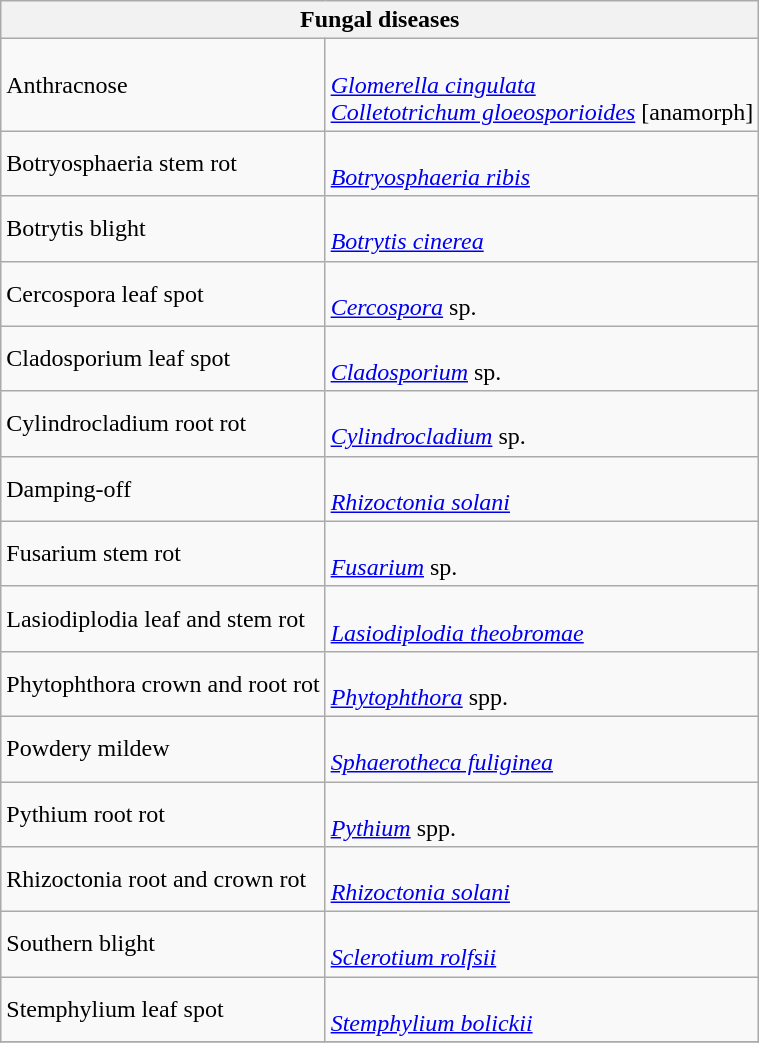<table class="wikitable" style="clear">
<tr>
<th colspan=2><strong>Fungal diseases</strong><br></th>
</tr>
<tr>
<td>Anthracnose</td>
<td><br><em><a href='#'>Glomerella cingulata</a></em><br>
<em><a href='#'>Colletotrichum gloeosporioides</a></em> [anamorph]</td>
</tr>
<tr>
<td>Botryosphaeria stem rot</td>
<td><br><em><a href='#'>Botryosphaeria ribis</a></em></td>
</tr>
<tr>
<td>Botrytis blight</td>
<td><br><em><a href='#'>Botrytis cinerea</a></em></td>
</tr>
<tr>
<td>Cercospora leaf spot</td>
<td><br><em><a href='#'>Cercospora</a></em> sp.</td>
</tr>
<tr>
<td>Cladosporium leaf spot</td>
<td><br><em><a href='#'>Cladosporium</a></em> sp.</td>
</tr>
<tr>
<td>Cylindrocladium root rot</td>
<td><br><em><a href='#'>Cylindrocladium</a></em> sp.</td>
</tr>
<tr>
<td>Damping-off</td>
<td><br><em><a href='#'>Rhizoctonia solani</a></em></td>
</tr>
<tr>
<td>Fusarium stem rot</td>
<td><br><em><a href='#'>Fusarium</a></em> sp.</td>
</tr>
<tr>
<td>Lasiodiplodia leaf and stem rot</td>
<td><br><em><a href='#'>Lasiodiplodia theobromae</a></em></td>
</tr>
<tr>
<td>Phytophthora crown and root rot</td>
<td><br><em><a href='#'>Phytophthora</a></em> spp.</td>
</tr>
<tr>
<td>Powdery mildew</td>
<td><br><em><a href='#'>Sphaerotheca fuliginea</a></em></td>
</tr>
<tr>
<td>Pythium root rot</td>
<td><br><em><a href='#'>Pythium</a></em> spp.</td>
</tr>
<tr>
<td>Rhizoctonia root and crown rot</td>
<td><br><em><a href='#'>Rhizoctonia solani</a></em></td>
</tr>
<tr>
<td>Southern blight</td>
<td><br><em><a href='#'>Sclerotium rolfsii</a></em></td>
</tr>
<tr>
<td>Stemphylium leaf spot</td>
<td><br><em><a href='#'>Stemphylium bolickii</a></em></td>
</tr>
<tr>
</tr>
</table>
